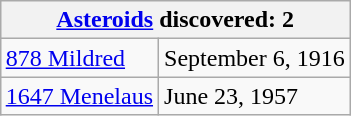<table class="wikitable collapsible" align="right" style="margin: 1em; margin-top: 0;">
<tr>
<th colspan="2" style="white-space: nowrap;"><a href='#'>Asteroids</a> discovered: 2</th>
</tr>
<tr>
<td><a href='#'>878 Mildred</a></td>
<td>September 6, 1916</td>
</tr>
<tr>
<td><a href='#'>1647 Menelaus</a></td>
<td>June 23, 1957</td>
</tr>
</table>
